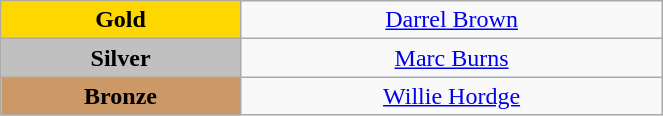<table class="wikitable" style="text-align:center; " width="35%">
<tr>
<td bgcolor="gold"><strong>Gold</strong></td>
<td><a href='#'>Darrel Brown</a><br>  <small><em></em></small></td>
</tr>
<tr>
<td bgcolor="silver"><strong>Silver</strong></td>
<td><a href='#'>Marc Burns</a><br>  <small><em></em></small></td>
</tr>
<tr>
<td bgcolor="CC9966"><strong>Bronze</strong></td>
<td><a href='#'>Willie Hordge</a><br>  <small><em></em></small></td>
</tr>
</table>
